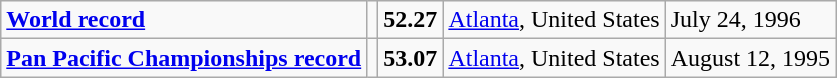<table class="wikitable">
<tr>
<td><strong><a href='#'>World record</a></strong></td>
<td></td>
<td><strong>52.27</strong></td>
<td><a href='#'>Atlanta</a>, United States</td>
<td>July 24, 1996</td>
</tr>
<tr>
<td><strong><a href='#'>Pan Pacific Championships record</a></strong></td>
<td></td>
<td><strong>53.07</strong></td>
<td><a href='#'>Atlanta</a>, United States</td>
<td>August 12, 1995</td>
</tr>
</table>
